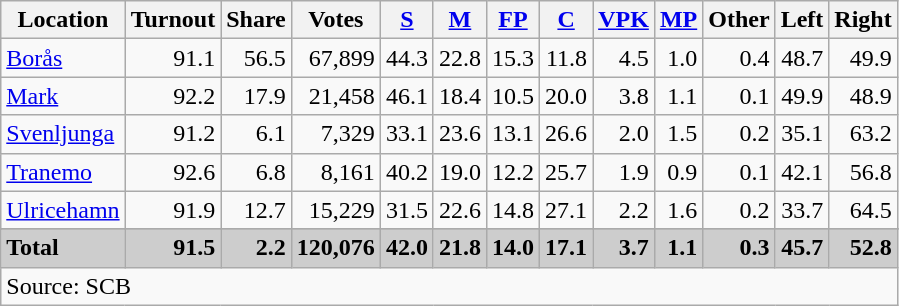<table class="wikitable sortable" style=text-align:right>
<tr>
<th>Location</th>
<th>Turnout</th>
<th>Share</th>
<th>Votes</th>
<th><a href='#'>S</a></th>
<th><a href='#'>M</a></th>
<th><a href='#'>FP</a></th>
<th><a href='#'>C</a></th>
<th><a href='#'>VPK</a></th>
<th><a href='#'>MP</a></th>
<th>Other</th>
<th>Left</th>
<th>Right</th>
</tr>
<tr>
<td align=left><a href='#'>Borås</a></td>
<td>91.1</td>
<td>56.5</td>
<td>67,899</td>
<td>44.3</td>
<td>22.8</td>
<td>15.3</td>
<td>11.8</td>
<td>4.5</td>
<td>1.0</td>
<td>0.4</td>
<td>48.7</td>
<td>49.9</td>
</tr>
<tr>
<td align=left><a href='#'>Mark</a></td>
<td>92.2</td>
<td>17.9</td>
<td>21,458</td>
<td>46.1</td>
<td>18.4</td>
<td>10.5</td>
<td>20.0</td>
<td>3.8</td>
<td>1.1</td>
<td>0.1</td>
<td>49.9</td>
<td>48.9</td>
</tr>
<tr>
<td align=left><a href='#'>Svenljunga</a></td>
<td>91.2</td>
<td>6.1</td>
<td>7,329</td>
<td>33.1</td>
<td>23.6</td>
<td>13.1</td>
<td>26.6</td>
<td>2.0</td>
<td>1.5</td>
<td>0.2</td>
<td>35.1</td>
<td>63.2</td>
</tr>
<tr>
<td align=left><a href='#'>Tranemo</a></td>
<td>92.6</td>
<td>6.8</td>
<td>8,161</td>
<td>40.2</td>
<td>19.0</td>
<td>12.2</td>
<td>25.7</td>
<td>1.9</td>
<td>0.9</td>
<td>0.1</td>
<td>42.1</td>
<td>56.8</td>
</tr>
<tr>
<td align=left><a href='#'>Ulricehamn</a></td>
<td>91.9</td>
<td>12.7</td>
<td>15,229</td>
<td>31.5</td>
<td>22.6</td>
<td>14.8</td>
<td>27.1</td>
<td>2.2</td>
<td>1.6</td>
<td>0.2</td>
<td>33.7</td>
<td>64.5</td>
</tr>
<tr>
</tr>
<tr style="background:#CDCDCD;">
<td align=left><strong>Total</strong></td>
<td><strong>91.5</strong></td>
<td><strong>2.2</strong></td>
<td><strong>120,076</strong></td>
<td><strong>42.0</strong></td>
<td><strong>21.8</strong></td>
<td><strong>14.0</strong></td>
<td><strong>17.1</strong></td>
<td><strong>3.7</strong></td>
<td><strong>1.1</strong></td>
<td><strong>0.3</strong></td>
<td><strong>45.7</strong></td>
<td><strong>52.8</strong></td>
</tr>
<tr>
<td align=left colspan=13>Source: SCB </td>
</tr>
</table>
